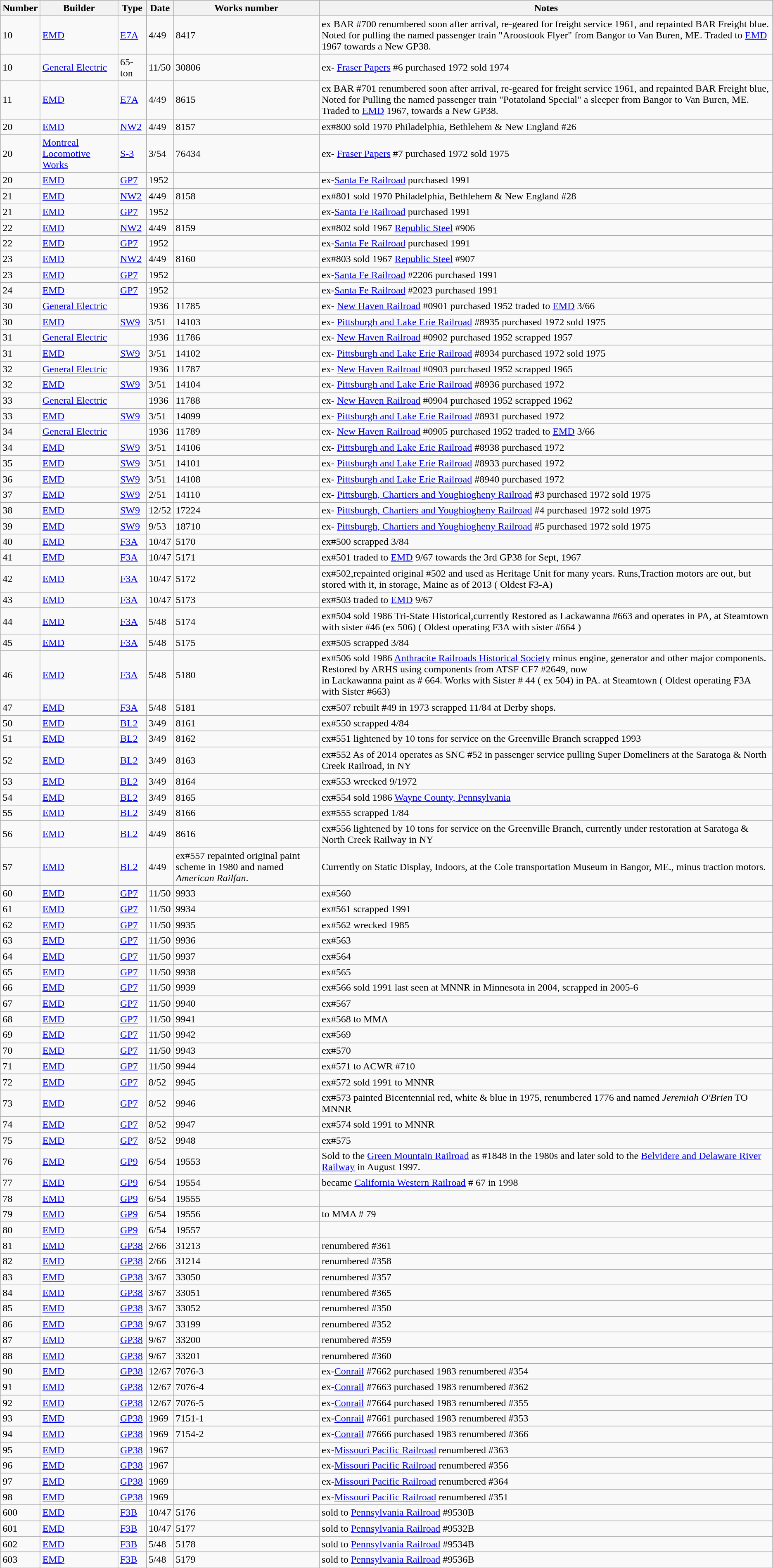<table class="wikitable">
<tr>
<th>Number</th>
<th>Builder</th>
<th>Type</th>
<th>Date</th>
<th>Works number</th>
<th>Notes</th>
</tr>
<tr>
<td>10</td>
<td><a href='#'>EMD</a></td>
<td><a href='#'>E7A</a></td>
<td>4/49</td>
<td>8417</td>
<td>ex BAR #700 renumbered soon after arrival,  re-geared for freight service 1961, and repainted BAR Freight blue. Noted for pulling the named passenger train "Aroostook Flyer" from Bangor to Van Buren, ME. Traded to <a href='#'>EMD</a> 1967 towards a New GP38.</td>
</tr>
<tr>
<td>10</td>
<td><a href='#'>General Electric</a></td>
<td>65-ton</td>
<td>11/50</td>
<td>30806</td>
<td>ex- <a href='#'>Fraser Papers</a> #6 purchased 1972 sold 1974</td>
</tr>
<tr>
<td>11</td>
<td><a href='#'>EMD</a></td>
<td><a href='#'>E7A</a></td>
<td>4/49</td>
<td>8615</td>
<td>ex BAR #701 renumbered soon after arrival, re-geared for freight service 1961, and repainted BAR Freight blue, Noted for Pulling the named passenger train "Potatoland Special" a sleeper from Bangor to Van Buren, ME. Traded to <a href='#'>EMD</a> 1967, towards a New GP38.</td>
</tr>
<tr>
<td>20</td>
<td><a href='#'>EMD</a></td>
<td><a href='#'>NW2</a></td>
<td>4/49</td>
<td>8157</td>
<td>ex#800 sold 1970 Philadelphia, Bethlehem & New England #26</td>
</tr>
<tr>
<td>20</td>
<td><a href='#'>Montreal Locomotive Works</a></td>
<td><a href='#'>S-3</a></td>
<td>3/54</td>
<td>76434</td>
<td>ex- <a href='#'>Fraser Papers</a> #7 purchased 1972 sold 1975</td>
</tr>
<tr>
<td>20</td>
<td><a href='#'>EMD</a></td>
<td><a href='#'>GP7</a></td>
<td>1952</td>
<td></td>
<td>ex-<a href='#'>Santa Fe Railroad</a> purchased 1991</td>
</tr>
<tr>
<td>21</td>
<td><a href='#'>EMD</a></td>
<td><a href='#'>NW2</a></td>
<td>4/49</td>
<td>8158</td>
<td>ex#801 sold 1970 Philadelphia, Bethlehem & New England #28</td>
</tr>
<tr>
<td>21</td>
<td><a href='#'>EMD</a></td>
<td><a href='#'>GP7</a></td>
<td>1952</td>
<td></td>
<td>ex-<a href='#'>Santa Fe Railroad</a> purchased 1991</td>
</tr>
<tr>
<td>22</td>
<td><a href='#'>EMD</a></td>
<td><a href='#'>NW2</a></td>
<td>4/49</td>
<td>8159</td>
<td>ex#802 sold 1967 <a href='#'>Republic Steel</a> #906</td>
</tr>
<tr>
<td>22</td>
<td><a href='#'>EMD</a></td>
<td><a href='#'>GP7</a></td>
<td>1952</td>
<td></td>
<td>ex-<a href='#'>Santa Fe Railroad</a> purchased 1991</td>
</tr>
<tr>
<td>23</td>
<td><a href='#'>EMD</a></td>
<td><a href='#'>NW2</a></td>
<td>4/49</td>
<td>8160</td>
<td>ex#803 sold 1967 <a href='#'>Republic Steel</a> #907</td>
</tr>
<tr>
<td>23</td>
<td><a href='#'>EMD</a></td>
<td><a href='#'>GP7</a></td>
<td>1952</td>
<td></td>
<td>ex-<a href='#'>Santa Fe Railroad</a> #2206 purchased 1991</td>
</tr>
<tr>
<td>24</td>
<td><a href='#'>EMD</a></td>
<td><a href='#'>GP7</a></td>
<td>1952</td>
<td></td>
<td>ex-<a href='#'>Santa Fe Railroad</a> #2023 purchased 1991</td>
</tr>
<tr>
<td>30</td>
<td><a href='#'>General Electric</a></td>
<td></td>
<td>1936</td>
<td>11785</td>
<td>ex- <a href='#'>New Haven Railroad</a> #0901 purchased 1952 traded to <a href='#'>EMD</a> 3/66</td>
</tr>
<tr>
<td>30</td>
<td><a href='#'>EMD</a></td>
<td><a href='#'>SW9</a></td>
<td>3/51</td>
<td>14103</td>
<td>ex- <a href='#'>Pittsburgh and Lake Erie Railroad</a> #8935 purchased 1972 sold 1975</td>
</tr>
<tr>
<td>31</td>
<td><a href='#'>General Electric</a></td>
<td></td>
<td>1936</td>
<td>11786</td>
<td>ex- <a href='#'>New Haven Railroad</a> #0902 purchased 1952 scrapped 1957</td>
</tr>
<tr>
<td>31</td>
<td><a href='#'>EMD</a></td>
<td><a href='#'>SW9</a></td>
<td>3/51</td>
<td>14102</td>
<td>ex- <a href='#'>Pittsburgh and Lake Erie Railroad</a> #8934 purchased 1972 sold 1975</td>
</tr>
<tr>
<td>32</td>
<td><a href='#'>General Electric</a></td>
<td></td>
<td>1936</td>
<td>11787</td>
<td>ex- <a href='#'>New Haven Railroad</a> #0903 purchased 1952 scrapped 1965</td>
</tr>
<tr>
<td>32</td>
<td><a href='#'>EMD</a></td>
<td><a href='#'>SW9</a></td>
<td>3/51</td>
<td>14104</td>
<td>ex- <a href='#'>Pittsburgh and Lake Erie Railroad</a> #8936 purchased 1972</td>
</tr>
<tr>
<td>33</td>
<td><a href='#'>General Electric</a></td>
<td></td>
<td>1936</td>
<td>11788</td>
<td>ex- <a href='#'>New Haven Railroad</a> #0904 purchased 1952 scrapped 1962</td>
</tr>
<tr>
<td>33</td>
<td><a href='#'>EMD</a></td>
<td><a href='#'>SW9</a></td>
<td>3/51</td>
<td>14099</td>
<td>ex- <a href='#'>Pittsburgh and Lake Erie Railroad</a> #8931 purchased 1972</td>
</tr>
<tr>
<td>34</td>
<td><a href='#'>General Electric</a></td>
<td></td>
<td>1936</td>
<td>11789</td>
<td>ex- <a href='#'>New Haven Railroad</a> #0905 purchased 1952 traded to <a href='#'>EMD</a> 3/66</td>
</tr>
<tr>
<td>34</td>
<td><a href='#'>EMD</a></td>
<td><a href='#'>SW9</a></td>
<td>3/51</td>
<td>14106</td>
<td>ex- <a href='#'>Pittsburgh and Lake Erie Railroad</a> #8938 purchased 1972</td>
</tr>
<tr>
<td>35</td>
<td><a href='#'>EMD</a></td>
<td><a href='#'>SW9</a></td>
<td>3/51</td>
<td>14101</td>
<td>ex- <a href='#'>Pittsburgh and Lake Erie Railroad</a> #8933 purchased 1972</td>
</tr>
<tr>
<td>36</td>
<td><a href='#'>EMD</a></td>
<td><a href='#'>SW9</a></td>
<td>3/51</td>
<td>14108</td>
<td>ex- <a href='#'>Pittsburgh and Lake Erie Railroad</a> #8940 purchased 1972</td>
</tr>
<tr>
<td>37</td>
<td><a href='#'>EMD</a></td>
<td><a href='#'>SW9</a></td>
<td>2/51</td>
<td>14110</td>
<td>ex- <a href='#'>Pittsburgh, Chartiers and Youghiogheny Railroad</a> #3 purchased 1972 sold 1975</td>
</tr>
<tr>
<td>38</td>
<td><a href='#'>EMD</a></td>
<td><a href='#'>SW9</a></td>
<td>12/52</td>
<td>17224</td>
<td>ex- <a href='#'>Pittsburgh, Chartiers and Youghiogheny Railroad</a> #4 purchased 1972 sold 1975</td>
</tr>
<tr>
<td>39</td>
<td><a href='#'>EMD</a></td>
<td><a href='#'>SW9</a></td>
<td>9/53</td>
<td>18710</td>
<td>ex- <a href='#'>Pittsburgh, Chartiers and Youghiogheny Railroad</a> #5 purchased 1972 sold 1975</td>
</tr>
<tr>
<td>40</td>
<td><a href='#'>EMD</a></td>
<td><a href='#'>F3A</a></td>
<td>10/47</td>
<td>5170</td>
<td>ex#500 scrapped 3/84</td>
</tr>
<tr>
<td>41</td>
<td><a href='#'>EMD</a></td>
<td><a href='#'>F3A</a></td>
<td>10/47</td>
<td>5171</td>
<td>ex#501 traded to <a href='#'>EMD</a> 9/67 towards the 3rd GP38 for Sept, 1967</td>
</tr>
<tr>
<td>42</td>
<td><a href='#'>EMD</a></td>
<td><a href='#'>F3A</a></td>
<td>10/47</td>
<td>5172</td>
<td>ex#502,repainted original #502 and used as Heritage Unit for many years. Runs,Traction motors are out, but stored  with it, in storage, Maine as of 2013 ( Oldest F3-A)</td>
</tr>
<tr>
<td>43</td>
<td><a href='#'>EMD</a></td>
<td><a href='#'>F3A</a></td>
<td>10/47</td>
<td>5173</td>
<td>ex#503 traded to <a href='#'>EMD</a> 9/67</td>
</tr>
<tr>
<td>44</td>
<td><a href='#'>EMD</a></td>
<td><a href='#'>F3A</a></td>
<td>5/48</td>
<td>5174</td>
<td>ex#504 sold 1986 Tri-State Historical,currently Restored as Lackawanna #663 and operates in PA, at Steamtown  with sister #46 (ex 506) ( Oldest operating F3A with sister #664 )</td>
</tr>
<tr>
<td>45</td>
<td><a href='#'>EMD</a></td>
<td><a href='#'>F3A</a></td>
<td>5/48</td>
<td>5175</td>
<td>ex#505 scrapped 3/84</td>
</tr>
<tr>
<td>46</td>
<td><a href='#'>EMD</a></td>
<td><a href='#'>F3A</a></td>
<td>5/48</td>
<td>5180</td>
<td>ex#506 sold 1986 <a href='#'>Anthracite Railroads Historical Society</a> minus engine, generator and other major components. Restored by ARHS using components from ATSF CF7 #2649, now<br>in Lackawanna paint as # 664. Works with Sister # 44 ( ex 504) in PA. at Steamtown ( Oldest operating F3A with Sister #663)</td>
</tr>
<tr>
<td>47</td>
<td><a href='#'>EMD</a></td>
<td><a href='#'>F3A</a></td>
<td>5/48</td>
<td>5181</td>
<td>ex#507 rebuilt #49 in 1973 scrapped 11/84 at Derby shops.</td>
</tr>
<tr>
<td>50</td>
<td><a href='#'>EMD</a></td>
<td><a href='#'>BL2</a></td>
<td>3/49</td>
<td>8161</td>
<td>ex#550 scrapped 4/84</td>
</tr>
<tr>
<td>51</td>
<td><a href='#'>EMD</a></td>
<td><a href='#'>BL2</a></td>
<td>3/49</td>
<td>8162</td>
<td>ex#551 lightened by 10 tons for service on the Greenville Branch scrapped 1993</td>
</tr>
<tr>
<td>52</td>
<td><a href='#'>EMD</a></td>
<td><a href='#'>BL2</a></td>
<td>3/49</td>
<td>8163</td>
<td>ex#552 As of 2014 operates as SNC #52 in passenger service pulling Super Domeliners at the Saratoga & North Creek Railroad, in NY</td>
</tr>
<tr>
<td>53</td>
<td><a href='#'>EMD</a></td>
<td><a href='#'>BL2</a></td>
<td>3/49</td>
<td>8164</td>
<td>ex#553 wrecked 9/1972</td>
</tr>
<tr>
<td>54</td>
<td><a href='#'>EMD</a></td>
<td><a href='#'>BL2</a></td>
<td>3/49</td>
<td>8165</td>
<td>ex#554 sold 1986 <a href='#'>Wayne County, Pennsylvania</a></td>
</tr>
<tr>
<td>55</td>
<td><a href='#'>EMD</a></td>
<td><a href='#'>BL2</a></td>
<td>3/49</td>
<td>8166</td>
<td>ex#555 scrapped 1/84</td>
</tr>
<tr>
<td>56</td>
<td><a href='#'>EMD</a></td>
<td><a href='#'>BL2</a></td>
<td>4/49</td>
<td>8616</td>
<td>ex#556 lightened by 10 tons for service on the Greenville Branch, currently under restoration at Saratoga & North Creek Railway in NY</td>
</tr>
<tr>
<td>57</td>
<td><a href='#'>EMD</a></td>
<td><a href='#'>BL2</a></td>
<td>4/49</td>
<td 8617>ex#557 repainted original paint scheme in 1980 and named <em>American Railfan</em>.</td>
<td>Currently on Static Display, Indoors, at the Cole transportation Museum in Bangor, ME., minus traction motors.</td>
</tr>
<tr>
<td>60</td>
<td><a href='#'>EMD</a></td>
<td><a href='#'>GP7</a></td>
<td>11/50</td>
<td>9933</td>
<td>ex#560</td>
</tr>
<tr>
<td>61</td>
<td><a href='#'>EMD</a></td>
<td><a href='#'>GP7</a></td>
<td>11/50</td>
<td>9934</td>
<td>ex#561 scrapped 1991</td>
</tr>
<tr>
<td>62</td>
<td><a href='#'>EMD</a></td>
<td><a href='#'>GP7</a></td>
<td>11/50</td>
<td>9935</td>
<td>ex#562 wrecked 1985</td>
</tr>
<tr>
<td>63</td>
<td><a href='#'>EMD</a></td>
<td><a href='#'>GP7</a></td>
<td>11/50</td>
<td>9936</td>
<td>ex#563</td>
</tr>
<tr>
<td>64</td>
<td><a href='#'>EMD</a></td>
<td><a href='#'>GP7</a></td>
<td>11/50</td>
<td>9937</td>
<td>ex#564</td>
</tr>
<tr>
<td>65</td>
<td><a href='#'>EMD</a></td>
<td><a href='#'>GP7</a></td>
<td>11/50</td>
<td>9938</td>
<td>ex#565</td>
</tr>
<tr>
<td>66</td>
<td><a href='#'>EMD</a></td>
<td><a href='#'>GP7</a></td>
<td>11/50</td>
<td>9939</td>
<td>ex#566 sold 1991 last seen at MNNR in Minnesota in 2004, scrapped in 2005-6</td>
</tr>
<tr>
<td>67</td>
<td><a href='#'>EMD</a></td>
<td><a href='#'>GP7</a></td>
<td>11/50</td>
<td>9940</td>
<td>ex#567</td>
</tr>
<tr>
<td>68</td>
<td><a href='#'>EMD</a></td>
<td><a href='#'>GP7</a></td>
<td>11/50</td>
<td>9941</td>
<td>ex#568  to MMA</td>
</tr>
<tr>
<td>69</td>
<td><a href='#'>EMD</a></td>
<td><a href='#'>GP7</a></td>
<td>11/50</td>
<td>9942</td>
<td>ex#569</td>
</tr>
<tr>
<td>70</td>
<td><a href='#'>EMD</a></td>
<td><a href='#'>GP7</a></td>
<td>11/50</td>
<td>9943</td>
<td>ex#570</td>
</tr>
<tr>
<td>71</td>
<td><a href='#'>EMD</a></td>
<td><a href='#'>GP7</a></td>
<td>11/50</td>
<td>9944</td>
<td>ex#571 to ACWR #710</td>
</tr>
<tr>
<td>72</td>
<td><a href='#'>EMD</a></td>
<td><a href='#'>GP7</a></td>
<td>8/52</td>
<td>9945</td>
<td>ex#572 sold 1991 to MNNR</td>
</tr>
<tr>
<td>73</td>
<td><a href='#'>EMD</a></td>
<td><a href='#'>GP7</a></td>
<td>8/52</td>
<td>9946</td>
<td>ex#573 painted Bicentennial red, white & blue in 1975, renumbered 1776 and named <em>Jeremiah O'Brien</em> TO MNNR</td>
</tr>
<tr>
<td>74</td>
<td><a href='#'>EMD</a></td>
<td><a href='#'>GP7</a></td>
<td>8/52</td>
<td>9947</td>
<td>ex#574 sold 1991 to MNNR</td>
</tr>
<tr>
<td>75</td>
<td><a href='#'>EMD</a></td>
<td><a href='#'>GP7</a></td>
<td>8/52</td>
<td>9948</td>
<td>ex#575</td>
</tr>
<tr>
<td>76</td>
<td><a href='#'>EMD</a></td>
<td><a href='#'>GP9</a></td>
<td>6/54</td>
<td>19553</td>
<td>Sold to the <a href='#'>Green Mountain Railroad</a> as #1848 in the 1980s and later sold to the <a href='#'>Belvidere and Delaware River Railway</a> in August 1997.</td>
</tr>
<tr>
<td>77</td>
<td><a href='#'>EMD</a></td>
<td><a href='#'>GP9</a></td>
<td>6/54</td>
<td>19554</td>
<td>became <a href='#'>California Western Railroad</a> # 67 in 1998</td>
</tr>
<tr>
<td>78</td>
<td><a href='#'>EMD</a></td>
<td><a href='#'>GP9</a></td>
<td>6/54</td>
<td>19555</td>
<td></td>
</tr>
<tr>
<td>79</td>
<td><a href='#'>EMD</a></td>
<td><a href='#'>GP9</a></td>
<td>6/54</td>
<td>19556</td>
<td>to MMA # 79</td>
</tr>
<tr>
<td>80</td>
<td><a href='#'>EMD</a></td>
<td><a href='#'>GP9</a></td>
<td>6/54</td>
<td>19557</td>
<td></td>
</tr>
<tr>
<td>81</td>
<td><a href='#'>EMD</a></td>
<td><a href='#'>GP38</a></td>
<td>2/66</td>
<td>31213</td>
<td>renumbered #361</td>
</tr>
<tr>
<td>82</td>
<td><a href='#'>EMD</a></td>
<td><a href='#'>GP38</a></td>
<td>2/66</td>
<td>31214</td>
<td>renumbered #358</td>
</tr>
<tr>
<td>83</td>
<td><a href='#'>EMD</a></td>
<td><a href='#'>GP38</a></td>
<td>3/67</td>
<td>33050</td>
<td>renumbered #357</td>
</tr>
<tr>
<td>84</td>
<td><a href='#'>EMD</a></td>
<td><a href='#'>GP38</a></td>
<td>3/67</td>
<td>33051</td>
<td>renumbered #365</td>
</tr>
<tr>
<td>85</td>
<td><a href='#'>EMD</a></td>
<td><a href='#'>GP38</a></td>
<td>3/67</td>
<td>33052</td>
<td>renumbered #350</td>
</tr>
<tr>
<td>86</td>
<td><a href='#'>EMD</a></td>
<td><a href='#'>GP38</a></td>
<td>9/67</td>
<td>33199</td>
<td>renumbered #352</td>
</tr>
<tr>
<td>87</td>
<td><a href='#'>EMD</a></td>
<td><a href='#'>GP38</a></td>
<td>9/67</td>
<td>33200</td>
<td>renumbered #359</td>
</tr>
<tr>
<td>88</td>
<td><a href='#'>EMD</a></td>
<td><a href='#'>GP38</a></td>
<td>9/67</td>
<td>33201</td>
<td>renumbered #360</td>
</tr>
<tr>
<td>90</td>
<td><a href='#'>EMD</a></td>
<td><a href='#'>GP38</a></td>
<td>12/67</td>
<td>7076-3</td>
<td>ex-<a href='#'>Conrail</a> #7662 purchased 1983 renumbered #354 </td>
</tr>
<tr>
<td>91</td>
<td><a href='#'>EMD</a></td>
<td><a href='#'>GP38</a></td>
<td>12/67</td>
<td>7076-4</td>
<td>ex-<a href='#'>Conrail</a> #7663 purchased 1983 renumbered #362</td>
</tr>
<tr>
<td>92</td>
<td><a href='#'>EMD</a></td>
<td><a href='#'>GP38</a></td>
<td>12/67</td>
<td>7076-5</td>
<td>ex-<a href='#'>Conrail</a> #7664 purchased 1983 renumbered #355</td>
</tr>
<tr>
<td>93</td>
<td><a href='#'>EMD</a></td>
<td><a href='#'>GP38</a></td>
<td>1969</td>
<td>7151-1</td>
<td>ex-<a href='#'>Conrail</a> #7661 purchased 1983 renumbered #353</td>
</tr>
<tr>
<td>94</td>
<td><a href='#'>EMD</a></td>
<td><a href='#'>GP38</a></td>
<td>1969</td>
<td>7154-2</td>
<td>ex-<a href='#'>Conrail</a> #7666 purchased 1983 renumbered #366</td>
</tr>
<tr>
<td>95</td>
<td><a href='#'>EMD</a></td>
<td><a href='#'>GP38</a></td>
<td>1967</td>
<td></td>
<td>ex-<a href='#'>Missouri Pacific Railroad</a> renumbered #363</td>
</tr>
<tr>
<td>96</td>
<td><a href='#'>EMD</a></td>
<td><a href='#'>GP38</a></td>
<td>1967</td>
<td></td>
<td>ex-<a href='#'>Missouri Pacific Railroad</a> renumbered #356</td>
</tr>
<tr>
<td>97</td>
<td><a href='#'>EMD</a></td>
<td><a href='#'>GP38</a></td>
<td>1969</td>
<td></td>
<td>ex-<a href='#'>Missouri Pacific Railroad</a> renumbered #364</td>
</tr>
<tr>
<td>98</td>
<td><a href='#'>EMD</a></td>
<td><a href='#'>GP38</a></td>
<td>1969</td>
<td></td>
<td>ex-<a href='#'>Missouri Pacific Railroad</a> renumbered #351</td>
</tr>
<tr>
<td>600</td>
<td><a href='#'>EMD</a></td>
<td><a href='#'>F3B</a></td>
<td>10/47</td>
<td>5176</td>
<td>sold to <a href='#'>Pennsylvania Railroad</a> #9530B</td>
</tr>
<tr>
<td>601</td>
<td><a href='#'>EMD</a></td>
<td><a href='#'>F3B</a></td>
<td>10/47</td>
<td>5177</td>
<td>sold to <a href='#'>Pennsylvania Railroad</a> #9532B</td>
</tr>
<tr>
<td>602</td>
<td><a href='#'>EMD</a></td>
<td><a href='#'>F3B</a></td>
<td>5/48</td>
<td>5178</td>
<td>sold to <a href='#'>Pennsylvania Railroad</a> #9534B</td>
</tr>
<tr>
<td>603</td>
<td><a href='#'>EMD</a></td>
<td><a href='#'>F3B</a></td>
<td>5/48</td>
<td>5179</td>
<td>sold to <a href='#'>Pennsylvania Railroad</a> #9536B</td>
</tr>
</table>
